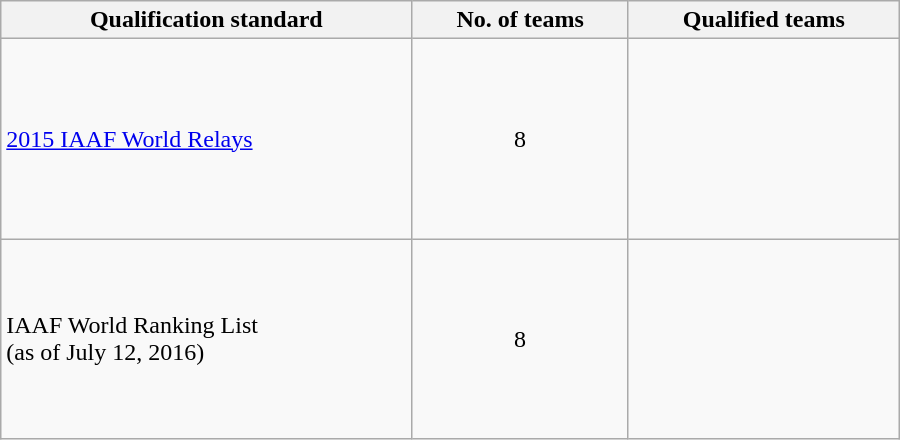<table class="wikitable"  style="text-align:left; width:600px;">
<tr>
<th>Qualification standard</th>
<th>No. of teams</th>
<th>Qualified teams</th>
</tr>
<tr>
<td><a href='#'>2015 IAAF World Relays</a></td>
<td align=center>8</td>
<td><br><br><br><br><br><br><br></td>
</tr>
<tr>
<td>IAAF World Ranking List<br>(as of July 12, 2016)</td>
<td align=center>8</td>
<td><br><br><br><br><br><br><br></td>
</tr>
</table>
